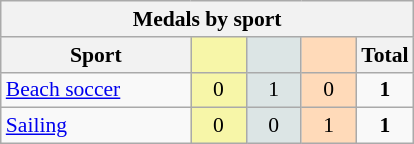<table class="wikitable" style="font-size:90%; text-align:center;">
<tr>
<th colspan="5">Medals by sport</th>
</tr>
<tr>
<th width="120">Sport</th>
<th scope="col" width="30" style="background:#F7F6A8;"></th>
<th scope="col" width="30" style="background:#DCE5E5;"></th>
<th scope="col" width="30" style="background:#FFDAB9;"></th>
<th width="30">Total</th>
</tr>
<tr>
<td align="left"><a href='#'>Beach soccer</a></td>
<td style="background:#F7F6A8;">0</td>
<td style="background:#DCE5E5;">1</td>
<td style="background:#FFDAB9;">0</td>
<td><strong>1</strong></td>
</tr>
<tr>
<td align="left"><a href='#'>Sailing</a></td>
<td style="background:#F7F6A8;">0</td>
<td style="background:#DCE5E5;">0</td>
<td style="background:#FFDAB9;">1</td>
<td><strong>1</strong></td>
</tr>
</table>
